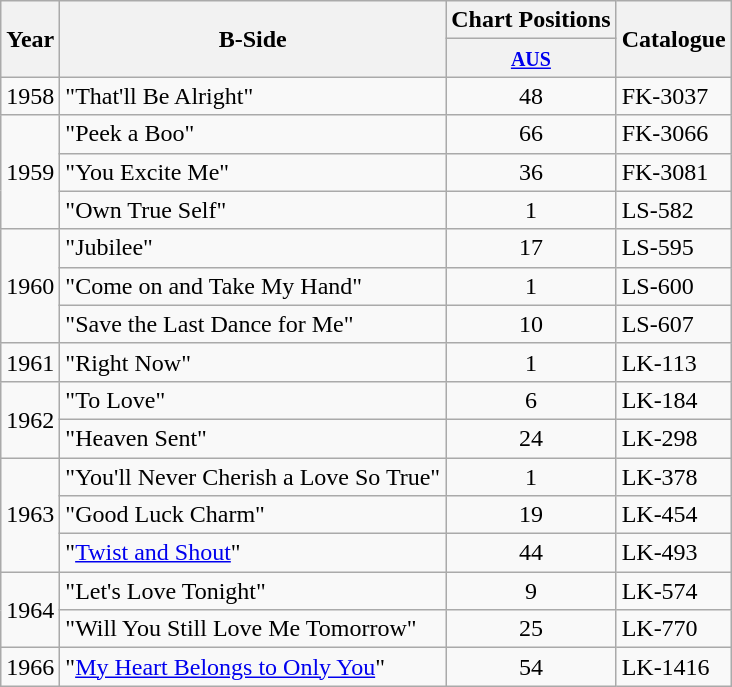<table class="wikitable">
<tr>
<th rowspan="2">Year</th>
<th rowspan="2">B-Side</th>
<th>Chart Positions</th>
<th rowspan="2">Catalogue</th>
</tr>
<tr>
<th><small><a href='#'>AUS</a></small></th>
</tr>
<tr>
<td>1958</td>
<td>"That'll Be Alright"</td>
<td style="text-align:center;">48</td>
<td>FK-3037</td>
</tr>
<tr>
<td rowspan="3">1959</td>
<td>"Peek a Boo"</td>
<td style="text-align:center;">66</td>
<td>FK-3066</td>
</tr>
<tr>
<td>"You Excite Me"</td>
<td style="text-align:center;">36</td>
<td>FK-3081</td>
</tr>
<tr>
<td>"Own True Self"</td>
<td style="text-align:center;">1</td>
<td>LS-582</td>
</tr>
<tr>
<td rowspan="3">1960</td>
<td>"Jubilee"</td>
<td style="text-align:center;">17</td>
<td>LS-595</td>
</tr>
<tr>
<td>"Come on and Take My Hand"</td>
<td style="text-align:center;">1</td>
<td>LS-600</td>
</tr>
<tr>
<td>"Save the Last Dance for Me"</td>
<td style="text-align:center;">10</td>
<td>LS-607</td>
</tr>
<tr>
<td>1961</td>
<td>"Right Now"</td>
<td style="text-align:center;">1</td>
<td>LK-113</td>
</tr>
<tr>
<td rowspan="2">1962</td>
<td>"To Love"</td>
<td style="text-align:center;">6</td>
<td>LK-184</td>
</tr>
<tr>
<td>"Heaven Sent"</td>
<td style="text-align:center;">24</td>
<td>LK-298</td>
</tr>
<tr>
<td rowspan="3">1963</td>
<td>"You'll Never Cherish a Love So True"</td>
<td style="text-align:center;">1</td>
<td>LK-378</td>
</tr>
<tr>
<td>"Good Luck Charm"</td>
<td style="text-align:center;">19</td>
<td>LK-454</td>
</tr>
<tr>
<td>"<a href='#'>Twist and Shout</a>"</td>
<td style="text-align:center;">44</td>
<td>LK-493</td>
</tr>
<tr>
<td rowspan="2">1964</td>
<td>"Let's Love Tonight"</td>
<td style="text-align:center;">9</td>
<td>LK-574</td>
</tr>
<tr>
<td>"Will You Still Love Me Tomorrow"</td>
<td style="text-align:center;">25</td>
<td>LK-770</td>
</tr>
<tr>
<td>1966</td>
<td>"<a href='#'>My Heart Belongs to Only You</a>"</td>
<td style="text-align:center;">54</td>
<td>LK-1416</td>
</tr>
</table>
